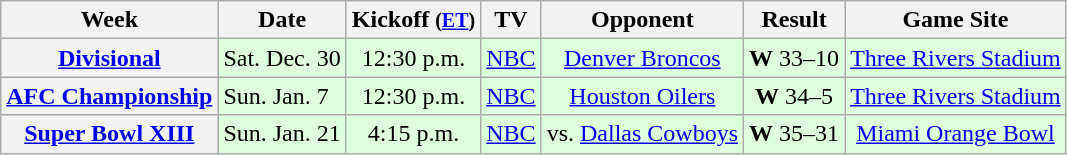<table class="wikitable">
<tr>
<th>Week</th>
<th>Date</th>
<th>Kickoff <small>(<a href='#'>ET</a>)</small></th>
<th>TV</th>
<th>Opponent</th>
<th>Result</th>
<th>Game Site</th>
</tr>
<tr style="background:#dfd;">
<th><a href='#'>Divisional</a></th>
<td>Sat. Dec. 30</td>
<td style="text-align:center;">12:30 p.m.</td>
<td style="text-align:center;"><a href='#'>NBC</a></td>
<td style="text-align:center;"><a href='#'>Denver Broncos</a></td>
<td style="text-align:center;"><strong>W</strong> 33–10</td>
<td style="text-align:center;"><a href='#'>Three Rivers Stadium</a></td>
</tr>
<tr style="background:#dfd;">
<th><a href='#'>AFC Championship</a></th>
<td>Sun. Jan. 7</td>
<td style="text-align:center;">12:30 p.m.</td>
<td style="text-align:center;"><a href='#'>NBC</a></td>
<td style="text-align:center;"><a href='#'>Houston Oilers</a></td>
<td style="text-align:center;"><strong>W</strong> 34–5</td>
<td style="text-align:center;"><a href='#'>Three Rivers Stadium</a></td>
</tr>
<tr style="background:#dfd;">
<th><a href='#'>Super Bowl XIII</a></th>
<td>Sun. Jan. 21</td>
<td style="text-align:center;">4:15 p.m.</td>
<td style="text-align:center;"><a href='#'>NBC</a></td>
<td style="text-align:center;">vs. <a href='#'>Dallas Cowboys</a></td>
<td style="text-align:center;"><strong>W</strong> 35–31</td>
<td style="text-align:center;"><a href='#'>Miami Orange Bowl</a></td>
</tr>
</table>
